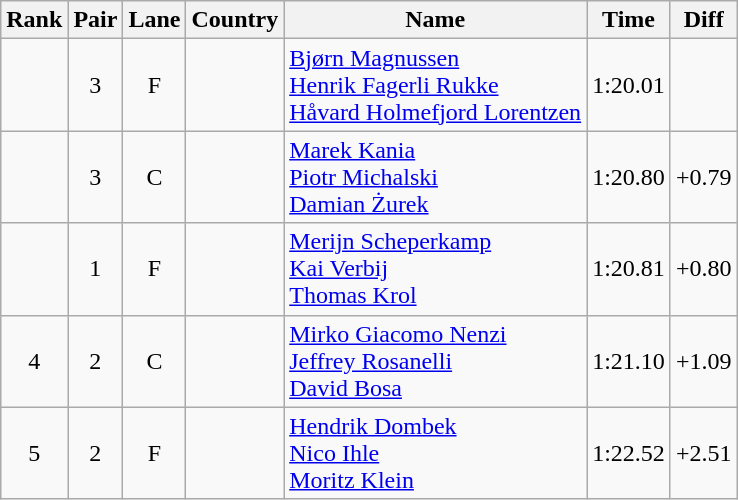<table class="wikitable sortable" style="text-align:center">
<tr>
<th>Rank</th>
<th>Pair</th>
<th>Lane</th>
<th>Country</th>
<th>Name</th>
<th>Time</th>
<th>Diff</th>
</tr>
<tr>
<td></td>
<td>3</td>
<td>F</td>
<td align=left></td>
<td align=left><a href='#'>Bjørn Magnussen</a><br><a href='#'>Henrik Fagerli Rukke</a><br><a href='#'>Håvard Holmefjord Lorentzen</a></td>
<td>1:20.01</td>
<td></td>
</tr>
<tr>
<td></td>
<td>3</td>
<td>C</td>
<td align=left></td>
<td align=left><a href='#'>Marek Kania</a><br><a href='#'>Piotr Michalski</a><br><a href='#'>Damian Żurek</a></td>
<td>1:20.80</td>
<td>+0.79</td>
</tr>
<tr>
<td></td>
<td>1</td>
<td>F</td>
<td align=left></td>
<td align=left><a href='#'>Merijn Scheperkamp</a><br><a href='#'>Kai Verbij</a><br><a href='#'>Thomas Krol</a></td>
<td>1:20.81</td>
<td>+0.80</td>
</tr>
<tr>
<td>4</td>
<td>2</td>
<td>C</td>
<td align=left></td>
<td align=left><a href='#'>Mirko Giacomo Nenzi</a><br><a href='#'>Jeffrey Rosanelli</a><br><a href='#'>David Bosa</a></td>
<td>1:21.10</td>
<td>+1.09</td>
</tr>
<tr>
<td>5</td>
<td>2</td>
<td>F</td>
<td align=left></td>
<td align=left><a href='#'>Hendrik Dombek</a><br><a href='#'>Nico Ihle</a><br><a href='#'>Moritz Klein</a></td>
<td>1:22.52</td>
<td>+2.51</td>
</tr>
</table>
